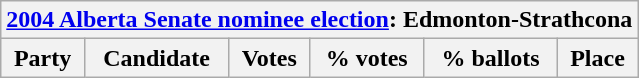<table class=wikitable>
<tr>
<th colspan=7><a href='#'>2004 Alberta Senate nominee election</a>: Edmonton-Strathcona</th>
</tr>
<tr>
<th colspan=2>Party</th>
<th>Candidate</th>
<th>Votes</th>
<th>% votes</th>
<th>% ballots</th>
<th>Place<br>












</th>
</tr>
</table>
